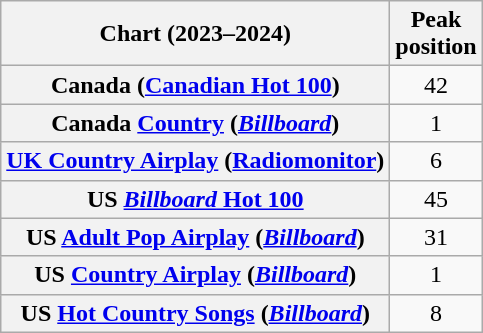<table class="wikitable sortable plainrowheaders" style="text-align:center">
<tr>
<th scope="col">Chart (2023–2024)</th>
<th scope="col">Peak<br>position</th>
</tr>
<tr>
<th scope="row">Canada (<a href='#'>Canadian Hot 100</a>)</th>
<td>42</td>
</tr>
<tr>
<th scope="row">Canada <a href='#'>Country</a> (<em><a href='#'>Billboard</a></em>)</th>
<td>1</td>
</tr>
<tr>
<th scope="row"><a href='#'>UK Country Airplay</a> (<a href='#'>Radiomonitor</a>)</th>
<td>6</td>
</tr>
<tr>
<th scope="row">US <a href='#'><em>Billboard</em> Hot 100</a></th>
<td>45</td>
</tr>
<tr>
<th scope="row">US <a href='#'>Adult Pop Airplay</a> (<em><a href='#'>Billboard</a></em>)</th>
<td>31</td>
</tr>
<tr>
<th scope="row">US <a href='#'>Country Airplay</a> (<em><a href='#'>Billboard</a></em>)</th>
<td>1</td>
</tr>
<tr>
<th scope="row">US <a href='#'>Hot Country Songs</a> (<em><a href='#'>Billboard</a></em>)</th>
<td>8</td>
</tr>
</table>
